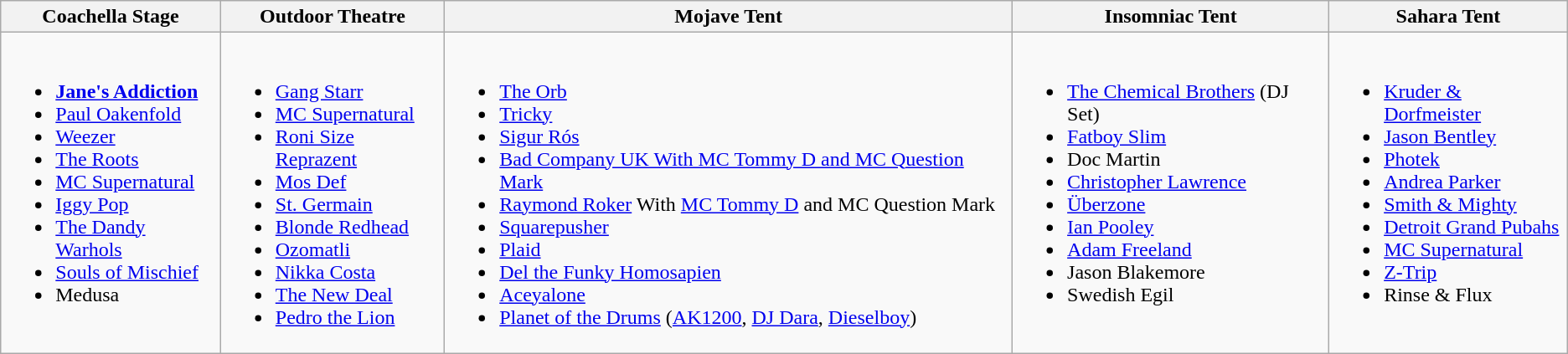<table class="wikitable">
<tr>
<th>Coachella Stage</th>
<th>Outdoor Theatre</th>
<th>Mojave Tent</th>
<th>Insomniac Tent</th>
<th>Sahara Tent</th>
</tr>
<tr valign="top">
<td><br><ul><li><strong><a href='#'>Jane's Addiction</a></strong></li><li><a href='#'>Paul Oakenfold</a></li><li><a href='#'>Weezer</a></li><li><a href='#'>The Roots</a></li><li><a href='#'>MC Supernatural</a></li><li><a href='#'>Iggy Pop</a></li><li><a href='#'>The Dandy Warhols</a></li><li><a href='#'>Souls of Mischief</a></li><li>Medusa</li></ul></td>
<td><br><ul><li><a href='#'>Gang Starr</a></li><li><a href='#'>MC Supernatural</a></li><li><a href='#'>Roni Size Reprazent</a></li><li><a href='#'>Mos Def</a></li><li><a href='#'>St. Germain</a></li><li><a href='#'>Blonde Redhead</a></li><li><a href='#'>Ozomatli</a></li><li><a href='#'>Nikka Costa</a></li><li><a href='#'>The New Deal</a></li><li><a href='#'>Pedro the Lion</a></li></ul></td>
<td><br><ul><li><a href='#'>The Orb</a></li><li><a href='#'>Tricky</a></li><li><a href='#'>Sigur Rós</a></li><li><a href='#'>Bad Company UK With MC Tommy D and MC Question Mark</a></li><li><a href='#'>Raymond Roker</a> With <a href='#'>MC Tommy D</a> and MC Question Mark</li><li><a href='#'>Squarepusher</a></li><li><a href='#'>Plaid</a></li><li><a href='#'>Del the Funky Homosapien</a></li><li><a href='#'>Aceyalone</a></li><li><a href='#'>Planet of the Drums</a> (<a href='#'>AK1200</a>, <a href='#'>DJ Dara</a>, <a href='#'>Dieselboy</a>)</li></ul></td>
<td><br><ul><li><a href='#'>The Chemical Brothers</a> (DJ Set)</li><li><a href='#'>Fatboy Slim</a></li><li>Doc Martin</li><li><a href='#'>Christopher Lawrence</a></li><li><a href='#'>Überzone</a></li><li><a href='#'>Ian Pooley</a></li><li><a href='#'>Adam Freeland</a></li><li>Jason Blakemore</li><li>Swedish Egil</li></ul></td>
<td><br><ul><li><a href='#'>Kruder & Dorfmeister</a></li><li><a href='#'>Jason Bentley</a></li><li><a href='#'>Photek</a></li><li><a href='#'>Andrea Parker</a></li><li><a href='#'>Smith & Mighty</a></li><li><a href='#'>Detroit Grand Pubahs</a></li><li><a href='#'>MC Supernatural</a></li><li><a href='#'>Z-Trip</a></li><li>Rinse & Flux</li></ul></td>
</tr>
</table>
